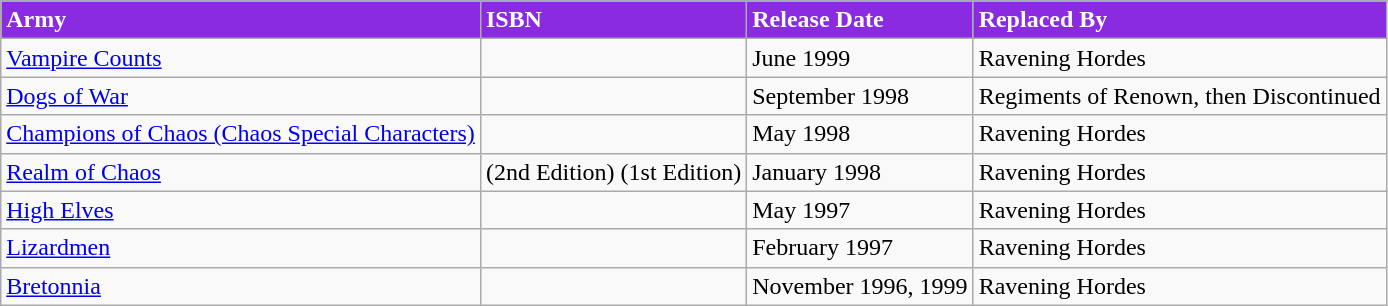<table class="wikitable">
<tr valign=center>
</tr>
<tr style="color:white; background:#8A2BE2;">
<td><strong>Army</strong></td>
<td><strong>ISBN</strong></td>
<td><strong>Release Date</strong></td>
<td><strong>Replaced By</strong></td>
</tr>
<tr>
<td><a href='#'>Vampire Counts</a></td>
<td></td>
<td>June 1999</td>
<td>Ravening Hordes</td>
</tr>
<tr>
<td><a href='#'>Dogs of War</a></td>
<td></td>
<td>September 1998</td>
<td>Regiments of Renown, then Discontinued</td>
</tr>
<tr>
<td><a href='#'>Champions of Chaos (Chaos Special Characters)</a></td>
<td></td>
<td>May 1998</td>
<td>Ravening Hordes</td>
</tr>
<tr>
<td><a href='#'>Realm of Chaos</a></td>
<td> (2nd Edition)  (1st Edition)</td>
<td>January 1998</td>
<td>Ravening Hordes</td>
</tr>
<tr>
<td><a href='#'>High Elves</a></td>
<td></td>
<td>May 1997</td>
<td>Ravening Hordes</td>
</tr>
<tr>
<td><a href='#'>Lizardmen</a></td>
<td></td>
<td>February 1997</td>
<td>Ravening Hordes</td>
</tr>
<tr>
<td><a href='#'>Bretonnia</a></td>
<td></td>
<td>November 1996, 1999</td>
<td>Ravening Hordes</td>
</tr>
</table>
